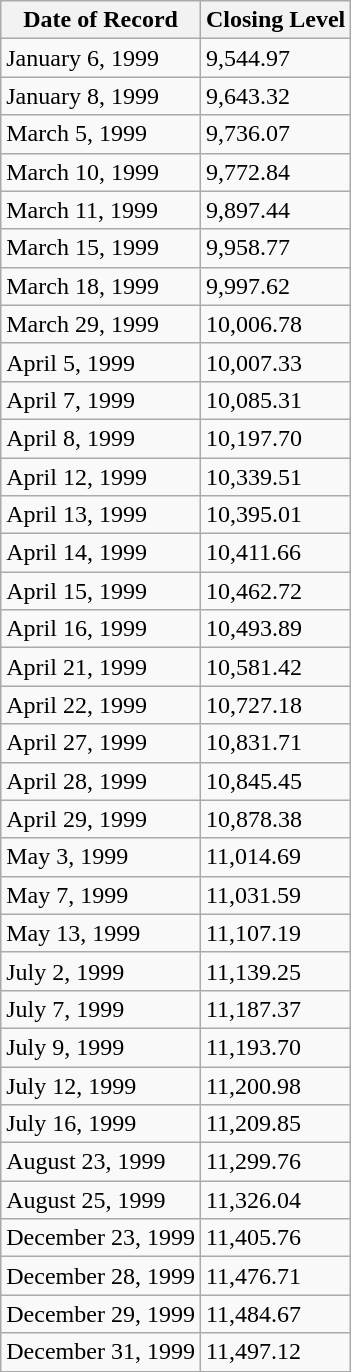<table class="wikitable">
<tr>
<th>Date of Record</th>
<th>Closing Level</th>
</tr>
<tr>
<td>January 6, 1999</td>
<td>9,544.97</td>
</tr>
<tr>
<td>January 8, 1999</td>
<td>9,643.32</td>
</tr>
<tr>
<td>March 5, 1999</td>
<td>9,736.07</td>
</tr>
<tr>
<td>March 10, 1999</td>
<td>9,772.84</td>
</tr>
<tr>
<td>March 11, 1999</td>
<td>9,897.44</td>
</tr>
<tr>
<td>March 15, 1999</td>
<td>9,958.77</td>
</tr>
<tr>
<td>March 18, 1999</td>
<td>9,997.62</td>
</tr>
<tr>
<td>March 29, 1999</td>
<td>10,006.78</td>
</tr>
<tr>
<td>April 5, 1999</td>
<td>10,007.33</td>
</tr>
<tr>
<td>April 7, 1999</td>
<td>10,085.31</td>
</tr>
<tr>
<td>April 8, 1999</td>
<td>10,197.70</td>
</tr>
<tr>
<td>April 12, 1999</td>
<td>10,339.51</td>
</tr>
<tr>
<td>April 13, 1999</td>
<td>10,395.01</td>
</tr>
<tr>
<td>April 14, 1999</td>
<td>10,411.66</td>
</tr>
<tr>
<td>April 15, 1999</td>
<td>10,462.72</td>
</tr>
<tr>
<td>April 16, 1999</td>
<td>10,493.89</td>
</tr>
<tr>
<td>April 21, 1999</td>
<td>10,581.42</td>
</tr>
<tr>
<td>April 22, 1999</td>
<td>10,727.18</td>
</tr>
<tr>
<td>April 27, 1999</td>
<td>10,831.71</td>
</tr>
<tr>
<td>April 28, 1999</td>
<td>10,845.45</td>
</tr>
<tr>
<td>April 29, 1999</td>
<td>10,878.38</td>
</tr>
<tr>
<td>May 3, 1999</td>
<td>11,014.69</td>
</tr>
<tr>
<td>May 7, 1999</td>
<td>11,031.59</td>
</tr>
<tr>
<td>May 13, 1999</td>
<td>11,107.19</td>
</tr>
<tr>
<td>July 2, 1999</td>
<td>11,139.25</td>
</tr>
<tr>
<td>July 7, 1999</td>
<td>11,187.37</td>
</tr>
<tr>
<td>July 9, 1999</td>
<td>11,193.70</td>
</tr>
<tr>
<td>July 12, 1999</td>
<td>11,200.98</td>
</tr>
<tr>
<td>July 16, 1999</td>
<td>11,209.85</td>
</tr>
<tr>
<td>August 23, 1999</td>
<td>11,299.76</td>
</tr>
<tr>
<td>August 25, 1999</td>
<td>11,326.04</td>
</tr>
<tr>
<td>December 23, 1999</td>
<td>11,405.76</td>
</tr>
<tr>
<td>December 28, 1999</td>
<td>11,476.71</td>
</tr>
<tr>
<td>December 29, 1999</td>
<td>11,484.67</td>
</tr>
<tr>
<td>December 31, 1999</td>
<td>11,497.12</td>
</tr>
</table>
